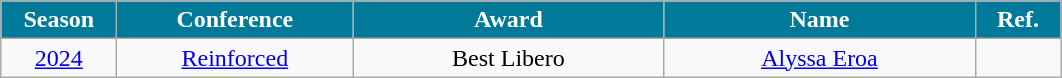<table class="wikitable">
<tr>
<th width=70px style="background:#017A99; color:white; text-align: center">Season</th>
<th width=150px style="background:#017A99; color:white">Conference</th>
<th width=200px style="background:#017A99; color:white">Award</th>
<th width=200px style="background:#017A99; color:white">Name</th>
<th width=50px style="background:#017A99; color:white; text-align: center">Ref.</th>
</tr>
<tr style="text-align:center;">
<td><a href='#'>2024</a></td>
<td><a href='#'>Reinforced</a></td>
<td>Best Libero</td>
<td> <a href='#'>Alyssa Eroa</a></td>
<td></td>
</tr>
</table>
